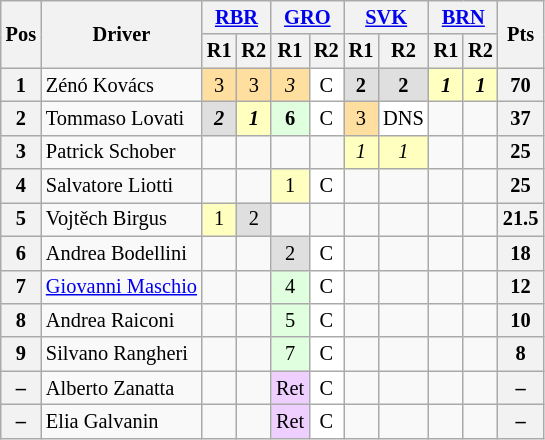<table class="wikitable" style="font-size:85%; text-align:center">
<tr>
<th rowspan=2>Pos</th>
<th rowspan=2>Driver</th>
<th colspan=2><a href='#'>RBR</a><br></th>
<th colspan=2><a href='#'>GRO</a><br></th>
<th colspan=2><a href='#'>SVK</a><br></th>
<th colspan=2><a href='#'>BRN</a><br></th>
<th rowspan=2>Pts</th>
</tr>
<tr>
<th>R1</th>
<th>R2</th>
<th>R1</th>
<th>R2</th>
<th>R1</th>
<th>R2</th>
<th>R1</th>
<th>R2</th>
</tr>
<tr>
<th>1</th>
<td style="text-align:left"> Zénó Kovács</td>
<td style="background:#FFDF9F">3</td>
<td style="background:#FFDF9F">3</td>
<td style="background:#FFDF9F"><em>3</em></td>
<td style="background:#FFFFFF">C</td>
<td style="background:#DFDFDF"><strong>2</strong></td>
<td style="background:#DFDFDF"><strong>2</strong></td>
<td style="background:#FFFFBF"><strong><em>1</em></strong></td>
<td style="background:#FFFFBF"><strong><em>1</em></strong></td>
<th>70</th>
</tr>
<tr>
<th>2</th>
<td style="text-align:left"> Tommaso Lovati</td>
<td style="background:#DFDFDF"><strong><em>2</em></strong></td>
<td style="background:#FFFFBF"><strong><em>1</em></strong></td>
<td style="background:#DFFFDF"><strong>6</strong></td>
<td style="background:#FFFFFF">C</td>
<td style="background:#FFDF9F">3</td>
<td style="background:#FFFFFF">DNS</td>
<td></td>
<td></td>
<th>37</th>
</tr>
<tr>
<th>3</th>
<td style="text-align:left"> Patrick Schober</td>
<td></td>
<td></td>
<td></td>
<td></td>
<td style="background:#FFFFBF"><em>1</em></td>
<td style="background:#FFFFBF"><em>1</em></td>
<td></td>
<td></td>
<th>25</th>
</tr>
<tr>
<th>4</th>
<td style="text-align:left"> Salvatore Liotti</td>
<td></td>
<td></td>
<td style="background:#FFFFBF">1</td>
<td style="background:#FFFFFF">C</td>
<td></td>
<td></td>
<td></td>
<td></td>
<th>25</th>
</tr>
<tr>
<th>5</th>
<td style="text-align:left"> Vojtěch Birgus</td>
<td style="background:#FFFFBF">1</td>
<td style="background:#DFDFDF">2</td>
<td></td>
<td></td>
<td></td>
<td></td>
<td></td>
<td></td>
<th>21.5</th>
</tr>
<tr>
<th>6</th>
<td style="text-align:left"> Andrea Bodellini</td>
<td></td>
<td></td>
<td style="background:#DFDFDF">2</td>
<td style="background:#FFFFFF">C</td>
<td></td>
<td></td>
<td></td>
<td></td>
<th>18</th>
</tr>
<tr>
<th>7</th>
<td style="text-align:left" nowrap> <a href='#'>Giovanni Maschio</a></td>
<td></td>
<td></td>
<td style="background:#DFFFDF">4</td>
<td style="background:#FFFFFF">C</td>
<td></td>
<td></td>
<td></td>
<td></td>
<th>12</th>
</tr>
<tr>
<th>8</th>
<td style="text-align:left"> Andrea Raiconi</td>
<td></td>
<td></td>
<td style="background:#DFFFDF">5</td>
<td style="background:#FFFFFF">C</td>
<td></td>
<td></td>
<td></td>
<td></td>
<th>10</th>
</tr>
<tr>
<th>9</th>
<td style="text-align:left"> Silvano Rangheri</td>
<td></td>
<td></td>
<td style="background:#DFFFDF">7</td>
<td style="background:#FFFFFF">C</td>
<td></td>
<td></td>
<td></td>
<td></td>
<th>8</th>
</tr>
<tr>
<th>–</th>
<td style="text-align:left"> Alberto Zanatta</td>
<td></td>
<td></td>
<td style="background:#EFCFFF">Ret</td>
<td style="background:#FFFFFF">C</td>
<td></td>
<td></td>
<td></td>
<td></td>
<th>–</th>
</tr>
<tr>
<th>–</th>
<td style="text-align:left"> Elia Galvanin</td>
<td></td>
<td></td>
<td style="background:#EFCFFF">Ret</td>
<td style="background:#FFFFFF">C</td>
<td></td>
<td></td>
<td></td>
<td></td>
<th>–</th>
</tr>
</table>
